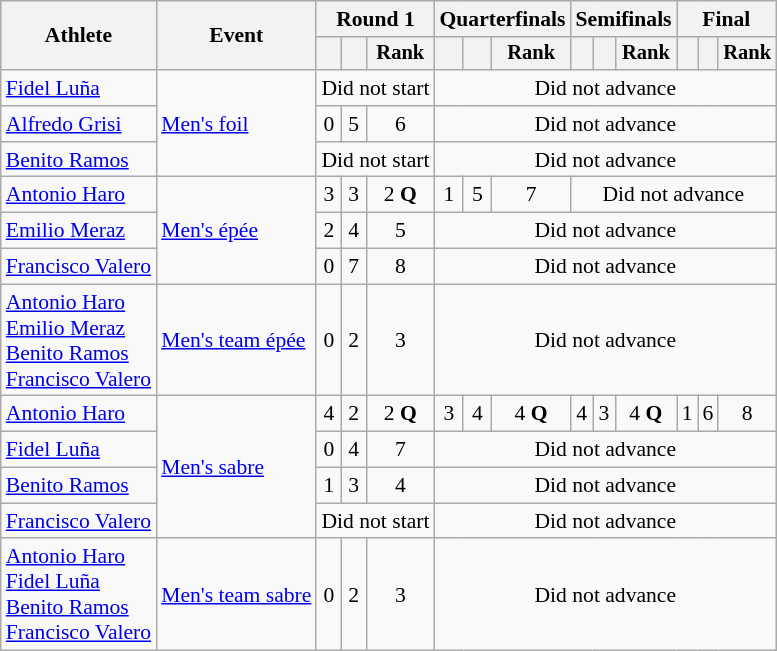<table class="wikitable" style="font-size:90%">
<tr>
<th rowspan=2>Athlete</th>
<th rowspan=2>Event</th>
<th colspan=3>Round 1</th>
<th colspan=3>Quarterfinals</th>
<th colspan=3>Semifinals</th>
<th colspan=3>Final</th>
</tr>
<tr style="font-size:95%">
<th></th>
<th></th>
<th>Rank</th>
<th></th>
<th></th>
<th>Rank</th>
<th></th>
<th></th>
<th>Rank</th>
<th></th>
<th></th>
<th>Rank</th>
</tr>
<tr align=center>
<td align=left><a href='#'>Fidel Luña</a></td>
<td align=left rowspan=3><a href='#'>Men's foil</a></td>
<td colspan=3>Did not start</td>
<td colspan=9>Did not advance</td>
</tr>
<tr align=center>
<td align=left><a href='#'>Alfredo Grisi</a></td>
<td>0</td>
<td>5</td>
<td>6</td>
<td colspan=9>Did not advance</td>
</tr>
<tr align=center>
<td align=left><a href='#'>Benito Ramos</a></td>
<td colspan=3>Did not start</td>
<td colspan=9>Did not advance</td>
</tr>
<tr align=center>
<td align=left><a href='#'>Antonio Haro</a></td>
<td align=left rowspan=3><a href='#'>Men's épée</a></td>
<td>3</td>
<td>3</td>
<td>2 <strong>Q</strong></td>
<td>1</td>
<td>5</td>
<td>7</td>
<td colspan=6>Did not advance</td>
</tr>
<tr align=center>
<td align=left><a href='#'>Emilio Meraz</a></td>
<td>2</td>
<td>4</td>
<td>5</td>
<td colspan=9>Did not advance</td>
</tr>
<tr align=center>
<td align=left><a href='#'>Francisco Valero</a></td>
<td>0</td>
<td>7</td>
<td>8</td>
<td colspan=9>Did not advance</td>
</tr>
<tr align=center>
<td align=left><a href='#'>Antonio Haro</a><br><a href='#'>Emilio Meraz</a><br><a href='#'>Benito Ramos</a><br><a href='#'>Francisco Valero</a></td>
<td align=left><a href='#'>Men's team épée</a></td>
<td>0</td>
<td>2</td>
<td>3</td>
<td colspan=9>Did not advance</td>
</tr>
<tr align=center>
<td align=left><a href='#'>Antonio Haro</a></td>
<td align=left rowspan=4><a href='#'>Men's sabre</a></td>
<td>4</td>
<td>2</td>
<td>2 <strong>Q</strong></td>
<td>3</td>
<td>4</td>
<td>4 <strong>Q</strong></td>
<td>4</td>
<td>3</td>
<td>4 <strong>Q</strong></td>
<td>1</td>
<td>6</td>
<td>8</td>
</tr>
<tr align=center>
<td align=left><a href='#'>Fidel Luña</a></td>
<td>0</td>
<td>4</td>
<td>7</td>
<td colspan=9>Did not advance</td>
</tr>
<tr align=center>
<td align=left><a href='#'>Benito Ramos</a></td>
<td>1</td>
<td>3</td>
<td>4</td>
<td colspan=9>Did not advance</td>
</tr>
<tr align=center>
<td align=left><a href='#'>Francisco Valero</a></td>
<td colspan=3>Did not start</td>
<td colspan=9>Did not advance</td>
</tr>
<tr align=center>
<td align=left><a href='#'>Antonio Haro</a><br><a href='#'>Fidel Luña</a><br><a href='#'>Benito Ramos</a><br><a href='#'>Francisco Valero</a></td>
<td align=left><a href='#'>Men's team sabre</a></td>
<td>0</td>
<td>2</td>
<td>3</td>
<td colspan=9>Did not advance</td>
</tr>
</table>
